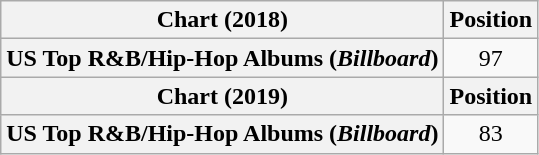<table class="wikitable plainrowheaders" style="text-align:center">
<tr>
<th scope="col">Chart (2018)</th>
<th scope="col">Position</th>
</tr>
<tr>
<th scope="row">US Top R&B/Hip-Hop Albums (<em>Billboard</em>)</th>
<td>97</td>
</tr>
<tr>
<th scope="col">Chart (2019)</th>
<th scope="col">Position</th>
</tr>
<tr>
<th scope="row">US Top R&B/Hip-Hop Albums (<em>Billboard</em>)</th>
<td>83</td>
</tr>
</table>
